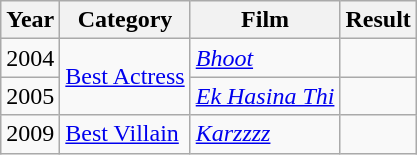<table class="wikitable">
<tr>
<th>Year</th>
<th>Category</th>
<th>Film</th>
<th>Result</th>
</tr>
<tr>
<td>2004</td>
<td rowspan="2"><a href='#'>Best Actress</a></td>
<td><em><a href='#'>Bhoot</a></em></td>
<td></td>
</tr>
<tr>
<td>2005</td>
<td><em><a href='#'>Ek Hasina Thi</a></em></td>
<td></td>
</tr>
<tr>
<td>2009</td>
<td rowspan="2"><a href='#'>Best Villain</a></td>
<td><em><a href='#'>Karzzzz</a></em></td>
<td></td>
</tr>
</table>
